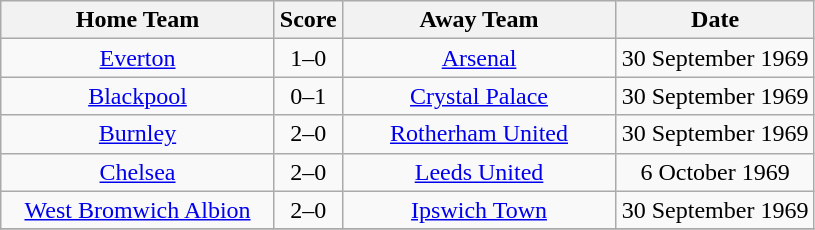<table class="wikitable" style="text-align:center;">
<tr>
<th width=175>Home Team</th>
<th width=20>Score</th>
<th width=175>Away Team</th>
<th width=125>Date</th>
</tr>
<tr>
<td><a href='#'>Everton</a></td>
<td>1–0</td>
<td><a href='#'>Arsenal</a></td>
<td>30 September 1969</td>
</tr>
<tr>
<td><a href='#'>Blackpool</a></td>
<td>0–1</td>
<td><a href='#'>Crystal Palace</a></td>
<td>30 September 1969</td>
</tr>
<tr>
<td><a href='#'>Burnley</a></td>
<td>2–0</td>
<td><a href='#'>Rotherham United</a></td>
<td>30 September 1969</td>
</tr>
<tr>
<td><a href='#'>Chelsea</a></td>
<td>2–0</td>
<td><a href='#'>Leeds United</a></td>
<td>6 October 1969</td>
</tr>
<tr>
<td><a href='#'>West Bromwich Albion</a></td>
<td>2–0</td>
<td><a href='#'>Ipswich Town</a></td>
<td>30 September 1969</td>
</tr>
<tr>
</tr>
</table>
